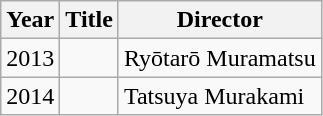<table class="wikitable" style="text-align:left">
<tr>
<th>Year</th>
<th>Title</th>
<th>Director</th>
</tr>
<tr>
<td align="center">2013</td>
<td></td>
<td>Ryōtarō Muramatsu</td>
</tr>
<tr>
<td align="center">2014</td>
<td></td>
<td>Tatsuya Murakami</td>
</tr>
</table>
